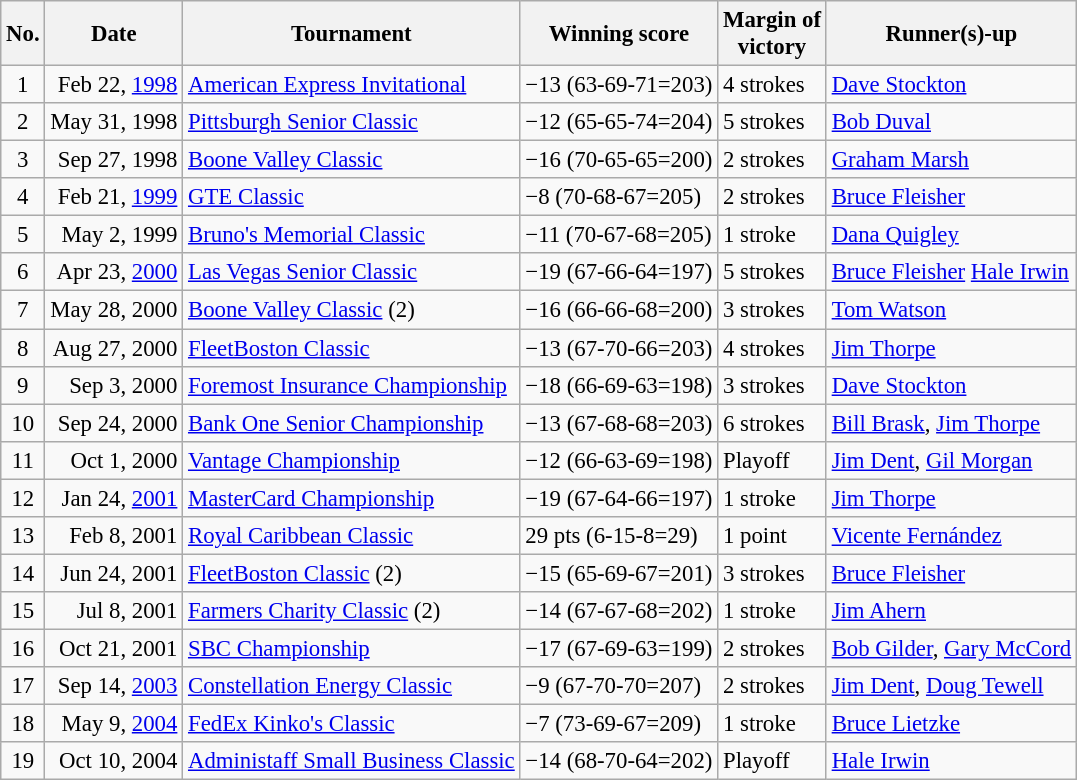<table class="wikitable" style="font-size:95%;">
<tr>
<th>No.</th>
<th>Date</th>
<th>Tournament</th>
<th>Winning score</th>
<th>Margin of<br>victory</th>
<th>Runner(s)-up</th>
</tr>
<tr>
<td align=center>1</td>
<td align=right>Feb 22, <a href='#'>1998</a></td>
<td><a href='#'>American Express Invitational</a></td>
<td>−13 (63-69-71=203)</td>
<td>4 strokes</td>
<td> <a href='#'>Dave Stockton</a></td>
</tr>
<tr>
<td align=center>2</td>
<td align=right>May 31, 1998</td>
<td><a href='#'>Pittsburgh Senior Classic</a></td>
<td>−12 (65-65-74=204)</td>
<td>5 strokes</td>
<td> <a href='#'>Bob Duval</a></td>
</tr>
<tr>
<td align=center>3</td>
<td align=right>Sep 27, 1998</td>
<td><a href='#'>Boone Valley Classic</a></td>
<td>−16 (70-65-65=200)</td>
<td>2 strokes</td>
<td> <a href='#'>Graham Marsh</a></td>
</tr>
<tr>
<td align=center>4</td>
<td align=right>Feb 21, <a href='#'>1999</a></td>
<td><a href='#'>GTE Classic</a></td>
<td>−8 (70-68-67=205)</td>
<td>2 strokes</td>
<td> <a href='#'>Bruce Fleisher</a></td>
</tr>
<tr>
<td align=center>5</td>
<td align=right>May 2, 1999</td>
<td><a href='#'>Bruno's Memorial Classic</a></td>
<td>−11 (70-67-68=205)</td>
<td>1 stroke</td>
<td> <a href='#'>Dana Quigley</a></td>
</tr>
<tr>
<td align=center>6</td>
<td align=right>Apr 23, <a href='#'>2000</a></td>
<td><a href='#'>Las Vegas Senior Classic</a></td>
<td>−19 (67-66-64=197)</td>
<td>5 strokes</td>
<td> <a href='#'>Bruce Fleisher</a>  <a href='#'>Hale Irwin</a></td>
</tr>
<tr>
<td align=center>7</td>
<td align=right>May 28, 2000</td>
<td><a href='#'>Boone Valley Classic</a> (2)</td>
<td>−16 (66-66-68=200)</td>
<td>3 strokes</td>
<td> <a href='#'>Tom Watson</a></td>
</tr>
<tr>
<td align=center>8</td>
<td align=right>Aug 27, 2000</td>
<td><a href='#'>FleetBoston Classic</a></td>
<td>−13 (67-70-66=203)</td>
<td>4 strokes</td>
<td> <a href='#'>Jim Thorpe</a></td>
</tr>
<tr>
<td align=center>9</td>
<td align=right>Sep 3, 2000</td>
<td><a href='#'>Foremost Insurance Championship</a></td>
<td>−18 (66-69-63=198)</td>
<td>3 strokes</td>
<td> <a href='#'>Dave Stockton</a></td>
</tr>
<tr>
<td align=center>10</td>
<td align=right>Sep 24, 2000</td>
<td><a href='#'>Bank One Senior Championship</a></td>
<td>−13 (67-68-68=203)</td>
<td>6 strokes</td>
<td> <a href='#'>Bill Brask</a>,  <a href='#'>Jim Thorpe</a></td>
</tr>
<tr>
<td align=center>11</td>
<td align=right>Oct 1, 2000</td>
<td><a href='#'>Vantage Championship</a></td>
<td>−12 (66-63-69=198)</td>
<td>Playoff</td>
<td> <a href='#'>Jim Dent</a>,  <a href='#'>Gil Morgan</a></td>
</tr>
<tr>
<td align=center>12</td>
<td align=right>Jan 24, <a href='#'>2001</a></td>
<td><a href='#'>MasterCard Championship</a></td>
<td>−19 (67-64-66=197)</td>
<td>1 stroke</td>
<td> <a href='#'>Jim Thorpe</a></td>
</tr>
<tr>
<td align=center>13</td>
<td align=right>Feb 8, 2001</td>
<td><a href='#'>Royal Caribbean Classic</a></td>
<td>29 pts (6-15-8=29)</td>
<td>1 point</td>
<td> <a href='#'>Vicente Fernández</a></td>
</tr>
<tr>
<td align=center>14</td>
<td align=right>Jun 24, 2001</td>
<td><a href='#'>FleetBoston Classic</a> (2)</td>
<td>−15 (65-69-67=201)</td>
<td>3 strokes</td>
<td> <a href='#'>Bruce Fleisher</a></td>
</tr>
<tr>
<td align=center>15</td>
<td align=right>Jul 8, 2001</td>
<td><a href='#'>Farmers Charity Classic</a> (2)</td>
<td>−14 (67-67-68=202)</td>
<td>1 stroke</td>
<td> <a href='#'>Jim Ahern</a></td>
</tr>
<tr>
<td align=center>16</td>
<td align=right>Oct 21, 2001</td>
<td><a href='#'>SBC Championship</a></td>
<td>−17 (67-69-63=199)</td>
<td>2 strokes</td>
<td> <a href='#'>Bob Gilder</a>,  <a href='#'>Gary McCord</a></td>
</tr>
<tr>
<td align=center>17</td>
<td align=right>Sep 14, <a href='#'>2003</a></td>
<td><a href='#'>Constellation Energy Classic</a></td>
<td>−9 (67-70-70=207)</td>
<td>2 strokes</td>
<td> <a href='#'>Jim Dent</a>,  <a href='#'>Doug Tewell</a></td>
</tr>
<tr>
<td align=center>18</td>
<td align=right>May 9, <a href='#'>2004</a></td>
<td><a href='#'>FedEx Kinko's Classic</a></td>
<td>−7 (73-69-67=209)</td>
<td>1 stroke</td>
<td> <a href='#'>Bruce Lietzke</a></td>
</tr>
<tr>
<td align=center>19</td>
<td align=right>Oct 10, 2004</td>
<td><a href='#'>Administaff Small Business Classic</a></td>
<td>−14 (68-70-64=202)</td>
<td>Playoff</td>
<td> <a href='#'>Hale Irwin</a></td>
</tr>
</table>
